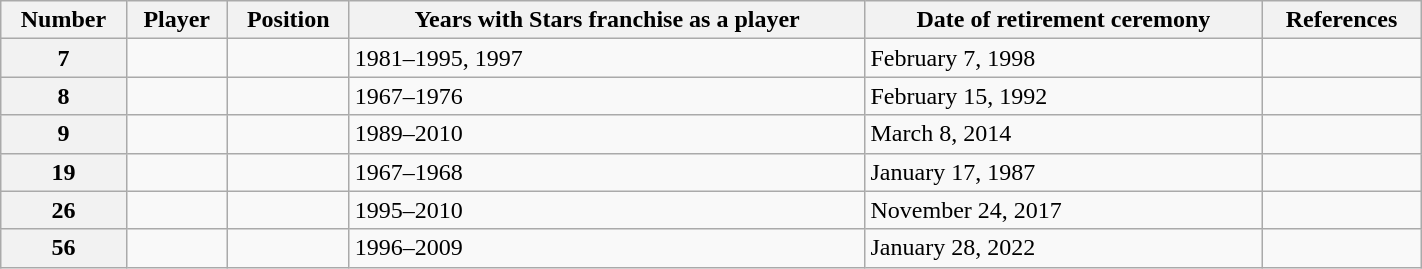<table class="wikitable sortable" width="75%">
<tr>
<th scope="col">Number</th>
<th scope="col">Player</th>
<th scope="col">Position</th>
<th scope="col">Years with Stars franchise as a player</th>
<th scope="col">Date of retirement ceremony</th>
<th scope="col" class="unsortable">References</th>
</tr>
<tr>
<th scope="row">7</th>
<td></td>
<td></td>
<td>1981–1995, 1997</td>
<td>February 7, 1998</td>
<td></td>
</tr>
<tr>
<th scope="row">8</th>
<td></td>
<td></td>
<td>1967–1976</td>
<td>February 15, 1992</td>
<td></td>
</tr>
<tr>
<th scope="row">9</th>
<td></td>
<td></td>
<td>1989–2010</td>
<td>March 8, 2014</td>
<td></td>
</tr>
<tr>
<th scope="row">19</th>
<td></td>
<td></td>
<td>1967–1968</td>
<td>January 17, 1987</td>
<td></td>
</tr>
<tr>
<th scope="row">26</th>
<td></td>
<td></td>
<td>1995–2010</td>
<td>November 24, 2017</td>
<td></td>
</tr>
<tr>
<th scope="row">56</th>
<td></td>
<td></td>
<td>1996–2009</td>
<td>January 28, 2022</td>
<td></td>
</tr>
</table>
